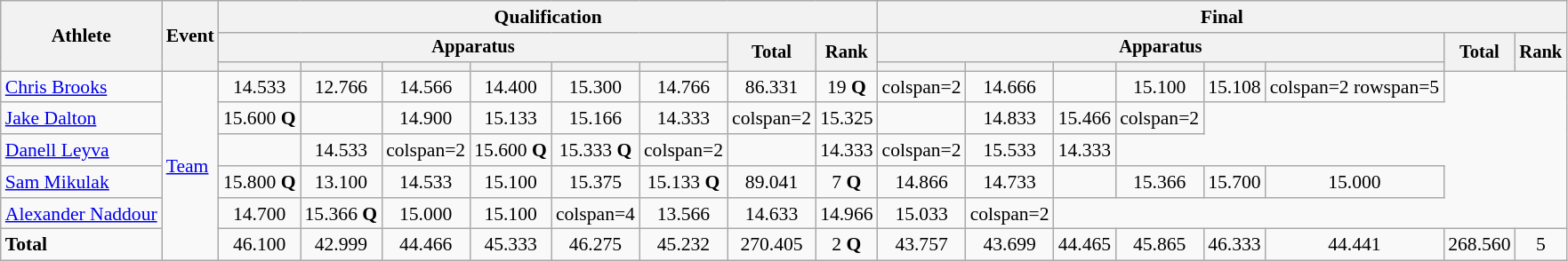<table class=wikitable style=font-size:90%;text-align:center>
<tr>
<th rowspan=3>Athlete</th>
<th rowspan=3>Event</th>
<th colspan =8>Qualification</th>
<th colspan =8>Final</th>
</tr>
<tr style=font-size:95%>
<th colspan=6>Apparatus</th>
<th rowspan=2>Total</th>
<th rowspan=2>Rank</th>
<th colspan=6>Apparatus</th>
<th rowspan=2>Total</th>
<th rowspan=2>Rank</th>
</tr>
<tr style=font-size:95%>
<th></th>
<th></th>
<th></th>
<th></th>
<th></th>
<th></th>
<th></th>
<th></th>
<th></th>
<th></th>
<th></th>
<th></th>
</tr>
<tr>
<td align=left><a href='#'>Chris Brooks</a></td>
<td align=left rowspan=6><a href='#'>Team</a></td>
<td>14.533</td>
<td>12.766</td>
<td>14.566</td>
<td>14.400</td>
<td>15.300</td>
<td>14.766</td>
<td>86.331</td>
<td>19 <strong>Q</strong></td>
<td>colspan=2 </td>
<td>14.666</td>
<td></td>
<td>15.100</td>
<td>15.108</td>
<td>colspan=2 rowspan=5 </td>
</tr>
<tr>
<td align=left><a href='#'>Jake Dalton</a></td>
<td>15.600 <strong>Q</strong></td>
<td></td>
<td>14.900</td>
<td>15.133</td>
<td>15.166</td>
<td>14.333</td>
<td>colspan=2 </td>
<td>15.325</td>
<td></td>
<td>14.833</td>
<td>15.466</td>
<td>colspan=2 </td>
</tr>
<tr>
<td align=left><a href='#'>Danell Leyva</a></td>
<td></td>
<td>14.533</td>
<td>colspan=2 </td>
<td>15.600 <strong>Q</strong></td>
<td>15.333 <strong>Q</strong></td>
<td>colspan=2 </td>
<td></td>
<td>14.333</td>
<td>colspan=2 </td>
<td>15.533</td>
<td>14.333</td>
</tr>
<tr>
<td align=left><a href='#'>Sam Mikulak</a></td>
<td>15.800 <strong>Q</strong></td>
<td>13.100</td>
<td>14.533</td>
<td>15.100</td>
<td>15.375</td>
<td>15.133 <strong>Q</strong></td>
<td>89.041</td>
<td>7 <strong>Q</strong></td>
<td>14.866</td>
<td>14.733</td>
<td></td>
<td>15.366</td>
<td>15.700</td>
<td>15.000</td>
</tr>
<tr>
<td align=left><a href='#'>Alexander Naddour</a></td>
<td>14.700</td>
<td>15.366 <strong>Q</strong></td>
<td>15.000</td>
<td>15.100</td>
<td>colspan=4 </td>
<td>13.566</td>
<td>14.633</td>
<td>14.966</td>
<td>15.033</td>
<td>colspan=2 </td>
</tr>
<tr>
<td align=left><strong>Total</strong></td>
<td>46.100</td>
<td>42.999</td>
<td>44.466</td>
<td>45.333</td>
<td>46.275</td>
<td>45.232</td>
<td>270.405</td>
<td>2 <strong>Q</strong></td>
<td>43.757</td>
<td>43.699</td>
<td>44.465</td>
<td>45.865</td>
<td>46.333</td>
<td>44.441</td>
<td>268.560</td>
<td>5</td>
</tr>
</table>
